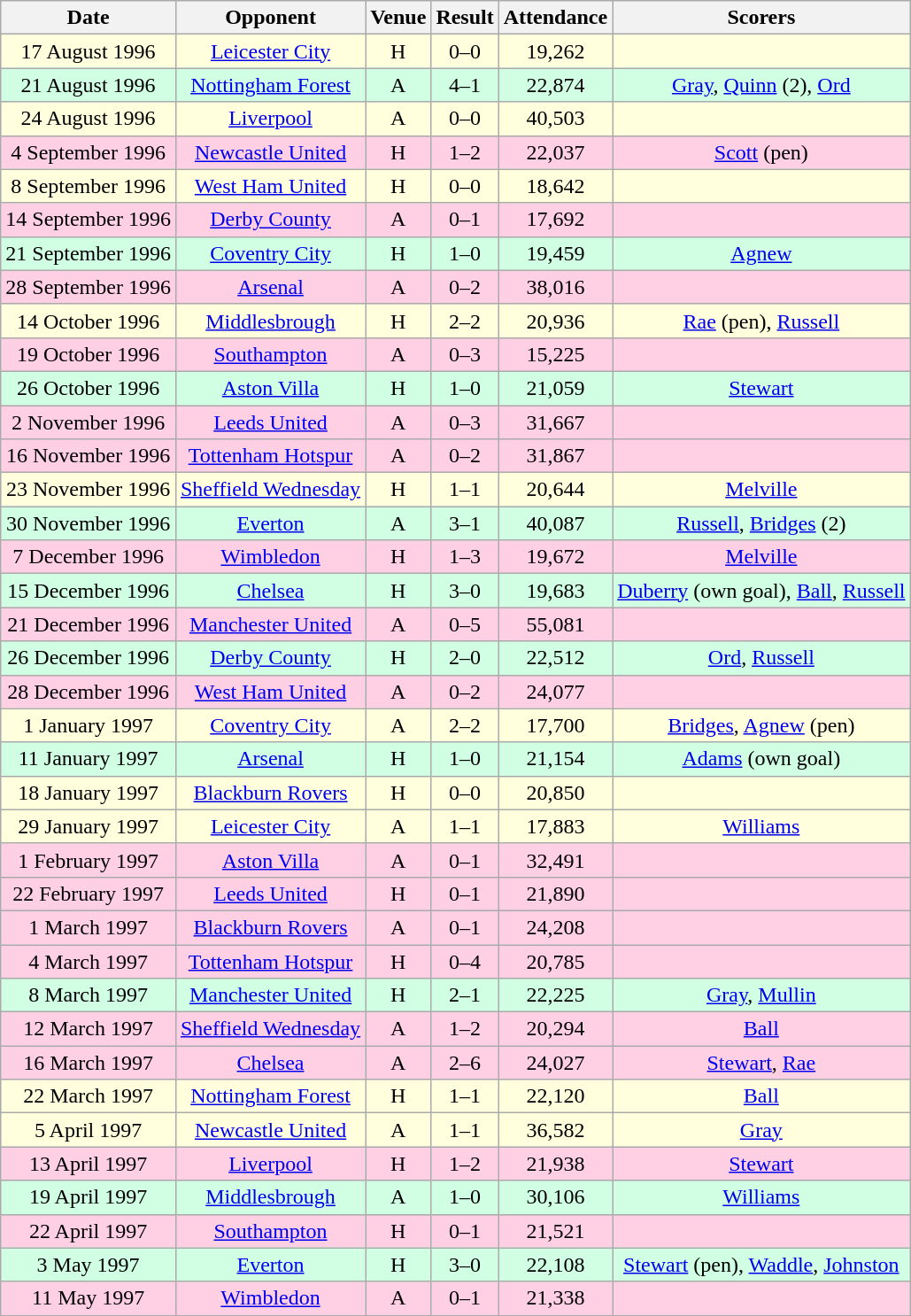<table class="wikitable sortable" style="font-size:100%; text-align:center">
<tr>
<th>Date</th>
<th>Opponent</th>
<th>Venue</th>
<th>Result</th>
<th>Attendance</th>
<th>Scorers</th>
</tr>
<tr style="background-color: #ffffdd;">
<td>17 August 1996</td>
<td><a href='#'>Leicester City</a></td>
<td>H</td>
<td>0–0</td>
<td>19,262</td>
<td></td>
</tr>
<tr style="background-color: #d0ffe3;">
<td>21 August 1996</td>
<td><a href='#'>Nottingham Forest</a></td>
<td>A</td>
<td>4–1</td>
<td>22,874</td>
<td><a href='#'>Gray</a>, <a href='#'>Quinn</a> (2), <a href='#'>Ord</a></td>
</tr>
<tr style="background-color: #ffffdd;">
<td>24 August 1996</td>
<td><a href='#'>Liverpool</a></td>
<td>A</td>
<td>0–0</td>
<td>40,503</td>
<td></td>
</tr>
<tr style="background-color: #ffd0e3;">
<td>4 September 1996</td>
<td><a href='#'>Newcastle United</a></td>
<td>H</td>
<td>1–2</td>
<td>22,037</td>
<td><a href='#'>Scott</a> (pen)</td>
</tr>
<tr style="background-color: #ffffdd;">
<td>8 September 1996</td>
<td><a href='#'>West Ham United</a></td>
<td>H</td>
<td>0–0</td>
<td>18,642</td>
<td></td>
</tr>
<tr style="background-color: #ffd0e3;">
<td>14 September 1996</td>
<td><a href='#'>Derby County</a></td>
<td>A</td>
<td>0–1</td>
<td>17,692</td>
<td></td>
</tr>
<tr style="background-color: #d0ffe3;">
<td>21 September 1996</td>
<td><a href='#'>Coventry City</a></td>
<td>H</td>
<td>1–0</td>
<td>19,459</td>
<td><a href='#'>Agnew</a></td>
</tr>
<tr style="background-color: #ffd0e3;">
<td>28 September 1996</td>
<td><a href='#'>Arsenal</a></td>
<td>A</td>
<td>0–2</td>
<td>38,016</td>
<td></td>
</tr>
<tr style="background-color: #ffffdd;">
<td>14 October 1996</td>
<td><a href='#'>Middlesbrough</a></td>
<td>H</td>
<td>2–2</td>
<td>20,936</td>
<td><a href='#'>Rae</a> (pen), <a href='#'>Russell</a></td>
</tr>
<tr style="background-color: #ffd0e3;">
<td>19 October 1996</td>
<td><a href='#'>Southampton</a></td>
<td>A</td>
<td>0–3</td>
<td>15,225</td>
<td></td>
</tr>
<tr style="background-color: #d0ffe3;">
<td>26 October 1996</td>
<td><a href='#'>Aston Villa</a></td>
<td>H</td>
<td>1–0</td>
<td>21,059</td>
<td><a href='#'>Stewart</a></td>
</tr>
<tr style="background-color: #ffd0e3;">
<td>2 November 1996</td>
<td><a href='#'>Leeds United</a></td>
<td>A</td>
<td>0–3</td>
<td>31,667</td>
<td></td>
</tr>
<tr style="background-color: #ffd0e3;">
<td>16 November 1996</td>
<td><a href='#'>Tottenham Hotspur</a></td>
<td>A</td>
<td>0–2</td>
<td>31,867</td>
<td></td>
</tr>
<tr style="background-color: #ffffdd;">
<td>23 November 1996</td>
<td><a href='#'>Sheffield Wednesday</a></td>
<td>H</td>
<td>1–1</td>
<td>20,644</td>
<td><a href='#'>Melville</a></td>
</tr>
<tr style="background-color: #d0ffe3;">
<td>30 November 1996</td>
<td><a href='#'>Everton</a></td>
<td>A</td>
<td>3–1</td>
<td>40,087</td>
<td><a href='#'>Russell</a>, <a href='#'>Bridges</a> (2)</td>
</tr>
<tr style="background-color: #ffd0e3;">
<td>7 December 1996</td>
<td><a href='#'>Wimbledon</a></td>
<td>H</td>
<td>1–3</td>
<td>19,672</td>
<td><a href='#'>Melville</a></td>
</tr>
<tr style="background-color: #d0ffe3;">
<td>15 December 1996</td>
<td><a href='#'>Chelsea</a></td>
<td>H</td>
<td>3–0</td>
<td>19,683</td>
<td><a href='#'>Duberry</a> (own goal), <a href='#'>Ball</a>, <a href='#'>Russell</a></td>
</tr>
<tr style="background-color: #ffd0e3;">
<td>21 December 1996</td>
<td><a href='#'>Manchester United</a></td>
<td>A</td>
<td>0–5</td>
<td>55,081</td>
<td></td>
</tr>
<tr style="background-color: #d0ffe3;">
<td>26 December 1996</td>
<td><a href='#'>Derby County</a></td>
<td>H</td>
<td>2–0</td>
<td>22,512</td>
<td><a href='#'>Ord</a>, <a href='#'>Russell</a></td>
</tr>
<tr style="background-color: #ffd0e3;">
<td>28 December 1996</td>
<td><a href='#'>West Ham United</a></td>
<td>A</td>
<td>0–2</td>
<td>24,077</td>
<td></td>
</tr>
<tr style="background-color: #ffffdd;">
<td>1 January 1997</td>
<td><a href='#'>Coventry City</a></td>
<td>A</td>
<td>2–2</td>
<td>17,700</td>
<td><a href='#'>Bridges</a>, <a href='#'>Agnew</a> (pen)</td>
</tr>
<tr style="background-color: #d0ffe3;">
<td>11 January 1997</td>
<td><a href='#'>Arsenal</a></td>
<td>H</td>
<td>1–0</td>
<td>21,154</td>
<td><a href='#'>Adams</a> (own goal)</td>
</tr>
<tr style="background-color: #ffffdd;">
<td>18 January 1997</td>
<td><a href='#'>Blackburn Rovers</a></td>
<td>H</td>
<td>0–0</td>
<td>20,850</td>
<td></td>
</tr>
<tr style="background-color: #ffffdd;">
<td>29 January 1997</td>
<td><a href='#'>Leicester City</a></td>
<td>A</td>
<td>1–1</td>
<td>17,883</td>
<td><a href='#'>Williams</a></td>
</tr>
<tr style="background-color: #ffd0e3;">
<td>1 February 1997</td>
<td><a href='#'>Aston Villa</a></td>
<td>A</td>
<td>0–1</td>
<td>32,491</td>
<td></td>
</tr>
<tr style="background-color: #ffd0e3;">
<td>22 February 1997</td>
<td><a href='#'>Leeds United</a></td>
<td>H</td>
<td>0–1</td>
<td>21,890</td>
<td></td>
</tr>
<tr style="background-color: #ffd0e3;">
<td>1 March 1997</td>
<td><a href='#'>Blackburn Rovers</a></td>
<td>A</td>
<td>0–1</td>
<td>24,208</td>
<td></td>
</tr>
<tr style="background-color: #ffd0e3;">
<td>4 March 1997</td>
<td><a href='#'>Tottenham Hotspur</a></td>
<td>H</td>
<td>0–4</td>
<td>20,785</td>
<td></td>
</tr>
<tr style="background-color: #d0ffe3;">
<td>8 March 1997</td>
<td><a href='#'>Manchester United</a></td>
<td>H</td>
<td>2–1</td>
<td>22,225</td>
<td><a href='#'>Gray</a>, <a href='#'>Mullin</a></td>
</tr>
<tr style="background-color: #ffd0e3;">
<td>12 March 1997</td>
<td><a href='#'>Sheffield Wednesday</a></td>
<td>A</td>
<td>1–2</td>
<td>20,294</td>
<td><a href='#'>Ball</a></td>
</tr>
<tr style="background-color: #ffd0e3;">
<td>16 March 1997</td>
<td><a href='#'>Chelsea</a></td>
<td>A</td>
<td>2–6</td>
<td>24,027</td>
<td><a href='#'>Stewart</a>, <a href='#'>Rae</a></td>
</tr>
<tr style="background-color: #ffffdd;">
<td>22 March 1997</td>
<td><a href='#'>Nottingham Forest</a></td>
<td>H</td>
<td>1–1</td>
<td>22,120</td>
<td><a href='#'>Ball</a></td>
</tr>
<tr style="background-color: #ffffdd;">
<td>5 April 1997</td>
<td><a href='#'>Newcastle United</a></td>
<td>A</td>
<td>1–1</td>
<td>36,582</td>
<td><a href='#'>Gray</a></td>
</tr>
<tr style="background-color: #ffd0e3;">
<td>13 April 1997</td>
<td><a href='#'>Liverpool</a></td>
<td>H</td>
<td>1–2</td>
<td>21,938</td>
<td><a href='#'>Stewart</a></td>
</tr>
<tr style="background-color: #d0ffe3;">
<td>19 April 1997</td>
<td><a href='#'>Middlesbrough</a></td>
<td>A</td>
<td>1–0</td>
<td>30,106</td>
<td><a href='#'>Williams</a></td>
</tr>
<tr style="background-color: #ffd0e3;">
<td>22 April 1997</td>
<td><a href='#'>Southampton</a></td>
<td>H</td>
<td>0–1</td>
<td>21,521</td>
<td></td>
</tr>
<tr style="background-color: #d0ffe3;">
<td>3 May 1997</td>
<td><a href='#'>Everton</a></td>
<td>H</td>
<td>3–0</td>
<td>22,108</td>
<td><a href='#'>Stewart</a> (pen), <a href='#'>Waddle</a>, <a href='#'>Johnston</a></td>
</tr>
<tr style="background-color: #ffd0e3;">
<td>11 May 1997</td>
<td><a href='#'>Wimbledon</a></td>
<td>A</td>
<td>0–1</td>
<td>21,338</td>
<td></td>
</tr>
</table>
